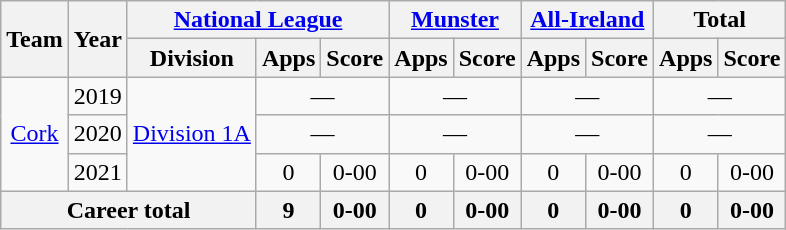<table class="wikitable" style="text-align:center">
<tr>
<th rowspan="2">Team</th>
<th rowspan="2">Year</th>
<th colspan="3"><a href='#'>National League</a></th>
<th colspan="2"><a href='#'>Munster</a></th>
<th colspan="2"><a href='#'>All-Ireland</a></th>
<th colspan="2">Total</th>
</tr>
<tr>
<th>Division</th>
<th>Apps</th>
<th>Score</th>
<th>Apps</th>
<th>Score</th>
<th>Apps</th>
<th>Score</th>
<th>Apps</th>
<th>Score</th>
</tr>
<tr>
<td rowspan="3"><a href='#'>Cork</a></td>
<td>2019</td>
<td rowspan="3"><a href='#'>Division 1A</a></td>
<td colspan=2>—</td>
<td colspan=2>—</td>
<td colspan=2>—</td>
<td colspan=2>—</td>
</tr>
<tr>
<td>2020</td>
<td colspan=2>—</td>
<td colspan=2>—</td>
<td colspan=2>—</td>
<td colspan=2>—</td>
</tr>
<tr>
<td>2021</td>
<td>0</td>
<td>0-00</td>
<td>0</td>
<td>0-00</td>
<td>0</td>
<td>0-00</td>
<td>0</td>
<td>0-00</td>
</tr>
<tr>
<th colspan="3">Career total</th>
<th>9</th>
<th>0-00</th>
<th>0</th>
<th>0-00</th>
<th>0</th>
<th>0-00</th>
<th>0</th>
<th>0-00</th>
</tr>
</table>
